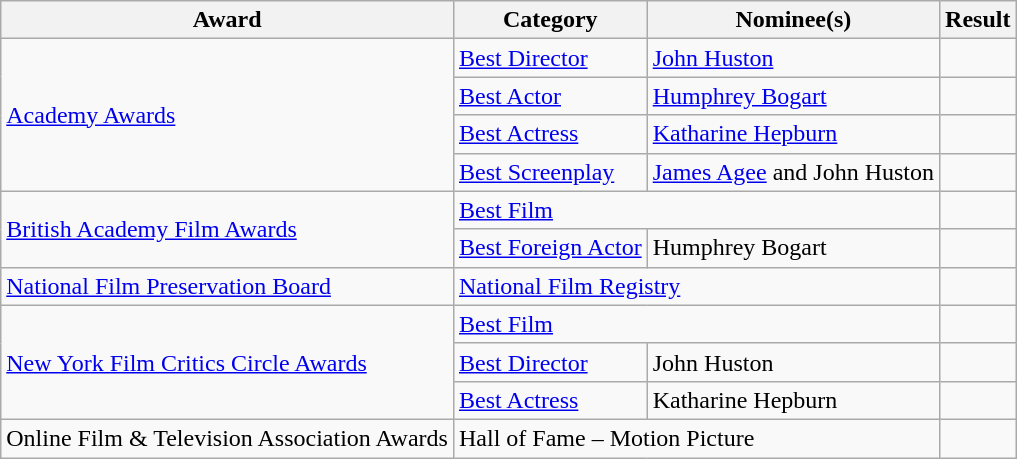<table class="wikitable plainrowheaders">
<tr>
<th>Award</th>
<th>Category</th>
<th>Nominee(s)</th>
<th>Result</th>
</tr>
<tr>
<td rowspan="4"><a href='#'>Academy Awards</a></td>
<td><a href='#'>Best Director</a></td>
<td><a href='#'>John Huston</a></td>
<td></td>
</tr>
<tr>
<td><a href='#'>Best Actor</a></td>
<td><a href='#'>Humphrey Bogart</a></td>
<td></td>
</tr>
<tr>
<td><a href='#'>Best Actress</a></td>
<td><a href='#'>Katharine Hepburn</a></td>
<td></td>
</tr>
<tr>
<td><a href='#'>Best Screenplay</a></td>
<td><a href='#'>James Agee</a> and John Huston</td>
<td></td>
</tr>
<tr>
<td rowspan="2"><a href='#'>British Academy Film Awards</a></td>
<td colspan="2"><a href='#'>Best Film</a></td>
<td></td>
</tr>
<tr>
<td><a href='#'>Best Foreign Actor</a></td>
<td>Humphrey Bogart</td>
<td></td>
</tr>
<tr>
<td><a href='#'>National Film Preservation Board</a></td>
<td colspan="2"><a href='#'>National Film Registry</a></td>
<td></td>
</tr>
<tr>
<td rowspan="3"><a href='#'>New York Film Critics Circle Awards</a></td>
<td colspan="2"><a href='#'>Best Film</a></td>
<td></td>
</tr>
<tr>
<td><a href='#'>Best Director</a></td>
<td>John Huston</td>
<td></td>
</tr>
<tr>
<td><a href='#'>Best Actress</a></td>
<td>Katharine Hepburn</td>
<td></td>
</tr>
<tr>
<td>Online Film & Television Association Awards</td>
<td colspan="2">Hall of Fame – Motion Picture</td>
<td></td>
</tr>
</table>
